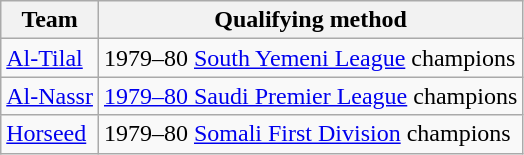<table class="wikitable">
<tr>
<th>Team</th>
<th>Qualifying method</th>
</tr>
<tr>
<td> <a href='#'>Al-Tilal</a></td>
<td>1979–80 <a href='#'>South Yemeni League</a> champions</td>
</tr>
<tr>
<td> <a href='#'>Al-Nassr</a></td>
<td><a href='#'>1979–80 Saudi Premier League</a> champions</td>
</tr>
<tr>
<td> <a href='#'>Horseed</a></td>
<td>1979–80 <a href='#'>Somali First Division</a> champions</td>
</tr>
</table>
